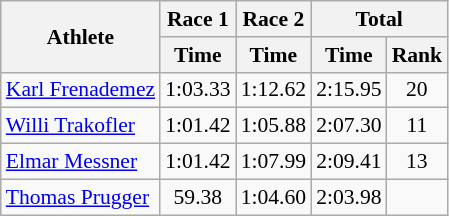<table class="wikitable" style="font-size:90%">
<tr>
<th rowspan="2">Athlete</th>
<th>Race 1</th>
<th>Race 2</th>
<th colspan="2">Total</th>
</tr>
<tr>
<th>Time</th>
<th>Time</th>
<th>Time</th>
<th>Rank</th>
</tr>
<tr>
<td><a href='#'>Karl Frenademez</a></td>
<td align="center">1:03.33</td>
<td align="center">1:12.62</td>
<td align="center">2:15.95</td>
<td align="center">20</td>
</tr>
<tr>
<td><a href='#'>Willi Trakofler</a></td>
<td align="center">1:01.42</td>
<td align="center">1:05.88</td>
<td align="center">2:07.30</td>
<td align="center">11</td>
</tr>
<tr>
<td><a href='#'>Elmar Messner</a></td>
<td align="center">1:01.42</td>
<td align="center">1:07.99</td>
<td align="center">2:09.41</td>
<td align="center">13</td>
</tr>
<tr>
<td><a href='#'>Thomas Prugger</a></td>
<td align="center">59.38</td>
<td align="center">1:04.60</td>
<td align="center">2:03.98</td>
<td align="center"></td>
</tr>
</table>
